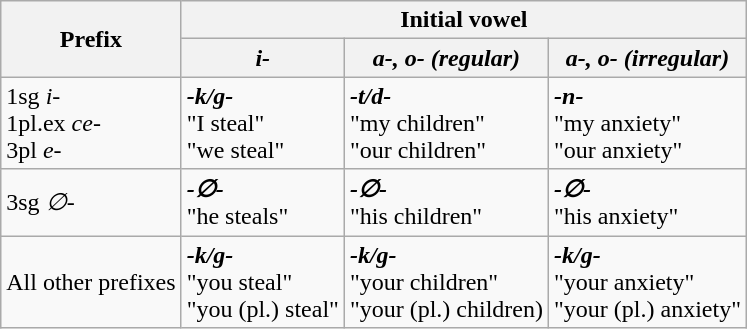<table class="wikitable">
<tr>
<th rowspan="2">Prefix</th>
<th colspan="3">Initial vowel</th>
</tr>
<tr>
<th><em>i-</em></th>
<th><em>a-, o- (regular)</em></th>
<th><em>a-, o- (irregular)</em></th>
</tr>
<tr>
<td>1sg <em>i-</em><br>1pl.ex <em>ce-</em><br>3pl <em>e-</em></td>
<td><strong><em>-k/g-</em></strong><br> "I steal"<br> "we steal"</td>
<td><strong><em>-t/d-</em></strong><br> "my children"<br> "our children"</td>
<td><strong><em>-n-</em></strong><br> "my anxiety"<br> "our anxiety"</td>
</tr>
<tr>
<td>3sg <em>∅-</em></td>
<td><strong><em>-∅-</em></strong><br> "he steals"</td>
<td><strong><em>-∅-</em></strong><br> "his children"</td>
<td><strong><em>-∅-</em></strong><br> "his anxiety"</td>
</tr>
<tr>
<td>All other prefixes</td>
<td><strong><em>-k/g-</em></strong><br> "you steal"<br> "you (pl.) steal"</td>
<td><strong><em>-k/g-</em></strong><br> "your children"<br> "your (pl.) children)</td>
<td><strong><em>-k/g-</em></strong><br> "your anxiety"<br> "your (pl.) anxiety"</td>
</tr>
</table>
